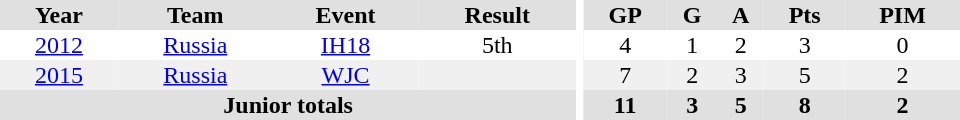<table border="0" cellpadding="1" cellspacing="0" ID="Table3" style="text-align:center; width:40em">
<tr ALIGN="center" bgcolor="#e0e0e0">
<th>Year</th>
<th>Team</th>
<th>Event</th>
<th>Result</th>
<th rowspan="99" bgcolor="#ffffff"></th>
<th>GP</th>
<th>G</th>
<th>A</th>
<th>Pts</th>
<th>PIM</th>
</tr>
<tr>
<td><a href='#'>2012</a></td>
<td><a href='#'>Russia</a></td>
<td><a href='#'>IH18</a></td>
<td>5th</td>
<td>4</td>
<td>1</td>
<td>2</td>
<td>3</td>
<td>0</td>
</tr>
<tr bgcolor="#f0f0f0">
<td><a href='#'>2015</a></td>
<td><a href='#'>Russia</a></td>
<td><a href='#'>WJC</a></td>
<td></td>
<td>7</td>
<td>2</td>
<td>3</td>
<td>5</td>
<td>2</td>
</tr>
<tr bgcolor="#e0e0e0">
<th colspan="4">Junior totals</th>
<th>11</th>
<th>3</th>
<th>5</th>
<th>8</th>
<th>2</th>
</tr>
</table>
